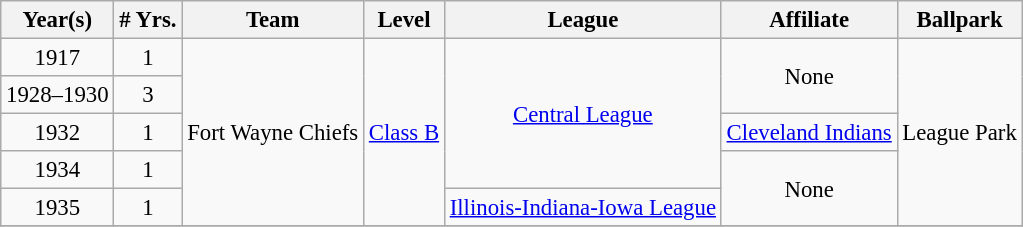<table class="wikitable" style="text-align:center; font-size: 95%;">
<tr>
<th>Year(s)</th>
<th># Yrs.</th>
<th>Team</th>
<th>Level</th>
<th>League</th>
<th>Affiliate</th>
<th>Ballpark</th>
</tr>
<tr>
<td>1917</td>
<td>1</td>
<td rowspan=5>Fort Wayne Chiefs</td>
<td rowspan=5><a href='#'>Class B</a></td>
<td rowspan=4><a href='#'>Central League</a></td>
<td rowspan=2>None</td>
<td rowspan=5>League Park</td>
</tr>
<tr>
<td>1928–1930</td>
<td>3</td>
</tr>
<tr>
<td>1932</td>
<td>1</td>
<td><a href='#'>Cleveland Indians</a></td>
</tr>
<tr>
<td>1934</td>
<td>1</td>
<td rowspan=2>None</td>
</tr>
<tr>
<td>1935</td>
<td>1</td>
<td><a href='#'>Illinois-Indiana-Iowa League</a></td>
</tr>
<tr>
</tr>
</table>
